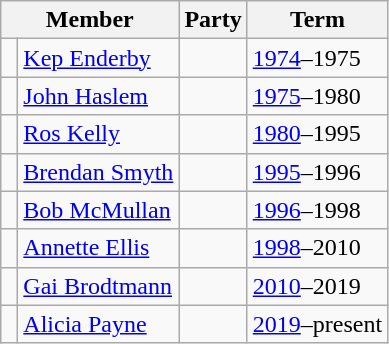<table class="wikitable">
<tr>
<th colspan="2">Member</th>
<th>Party</th>
<th>Term</th>
</tr>
<tr>
<td> </td>
<td><a href='#'>Kep Enderby</a></td>
<td></td>
<td><a href='#'>1974</a>–1975</td>
</tr>
<tr>
<td> </td>
<td><a href='#'>John Haslem</a></td>
<td></td>
<td><a href='#'>1975</a>–1980</td>
</tr>
<tr>
<td> </td>
<td><a href='#'>Ros Kelly</a></td>
<td></td>
<td><a href='#'>1980</a>–1995</td>
</tr>
<tr>
<td> </td>
<td><a href='#'>Brendan Smyth</a></td>
<td></td>
<td><a href='#'>1995</a>–1996</td>
</tr>
<tr>
<td> </td>
<td><a href='#'>Bob McMullan</a></td>
<td></td>
<td><a href='#'>1996</a>–1998</td>
</tr>
<tr>
<td> </td>
<td><a href='#'>Annette Ellis</a></td>
<td></td>
<td><a href='#'>1998</a>–2010</td>
</tr>
<tr>
<td> </td>
<td><a href='#'>Gai Brodtmann</a></td>
<td></td>
<td><a href='#'>2010</a>–2019</td>
</tr>
<tr>
<td> </td>
<td><a href='#'>Alicia Payne</a></td>
<td></td>
<td><a href='#'>2019</a>–present</td>
</tr>
</table>
